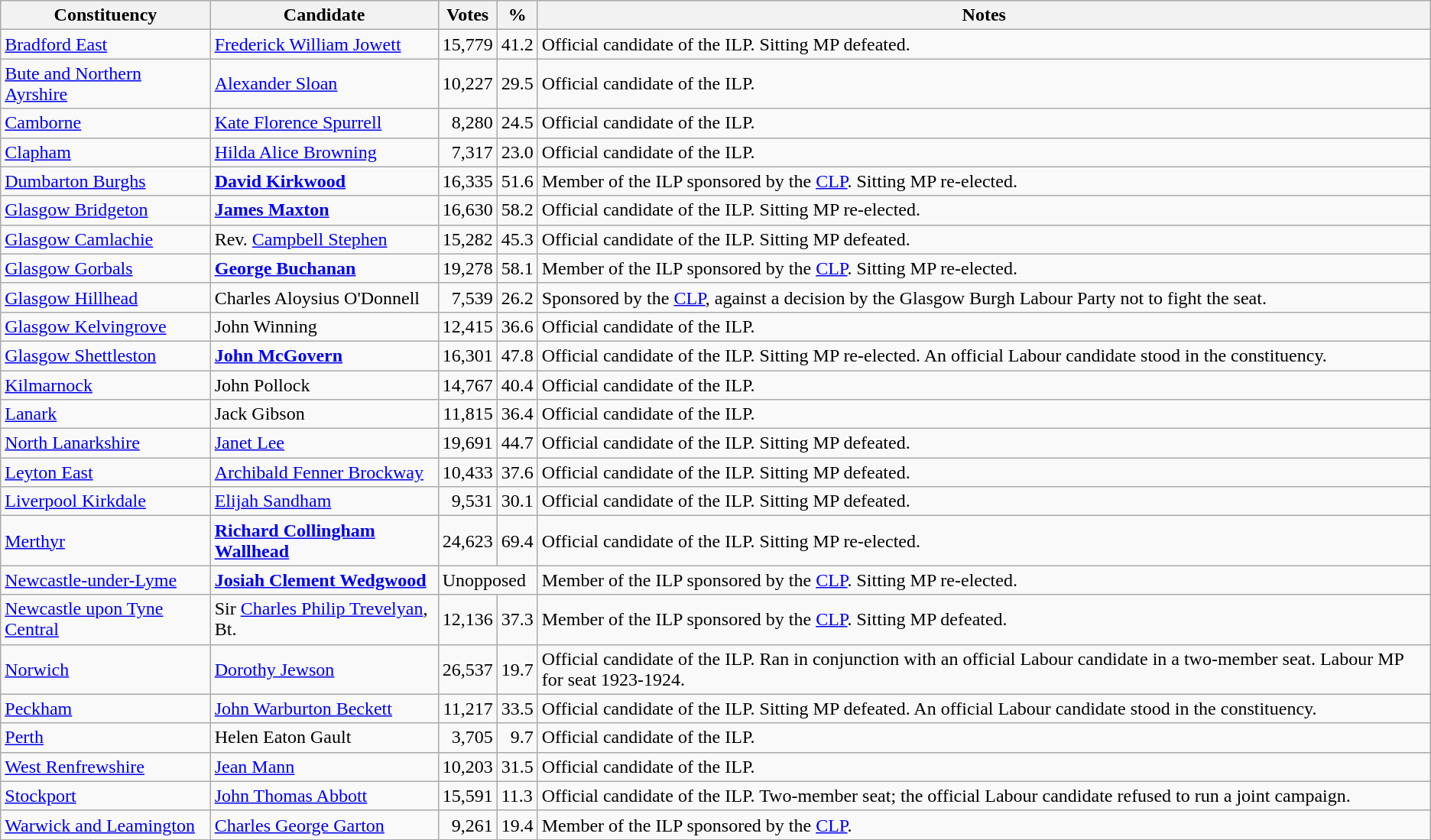<table class="wikitable">
<tr>
<th>Constituency</th>
<th>Candidate</th>
<th>Votes</th>
<th>%</th>
<th>Notes</th>
</tr>
<tr>
<td><a href='#'>Bradford East</a></td>
<td><a href='#'>Frederick William Jowett</a></td>
<td align="right">15,779</td>
<td>41.2</td>
<td>Official candidate of the ILP. Sitting MP defeated.</td>
</tr>
<tr>
<td><a href='#'>Bute and Northern Ayrshire</a></td>
<td><a href='#'>Alexander Sloan</a></td>
<td align="right">10,227</td>
<td>29.5</td>
<td>Official candidate of the ILP.</td>
</tr>
<tr>
<td><a href='#'>Camborne</a></td>
<td><a href='#'>Kate Florence Spurrell</a></td>
<td align="right">8,280</td>
<td>24.5</td>
<td>Official candidate of the ILP.</td>
</tr>
<tr>
<td><a href='#'>Clapham</a></td>
<td><a href='#'>Hilda Alice Browning</a></td>
<td align="right">7,317</td>
<td>23.0</td>
<td>Official candidate of the ILP.</td>
</tr>
<tr>
<td><a href='#'>Dumbarton Burghs</a></td>
<td><strong><a href='#'>David Kirkwood</a></strong></td>
<td align="right">16,335</td>
<td>51.6</td>
<td>Member of the ILP sponsored by the <a href='#'>CLP</a>. Sitting MP re-elected.</td>
</tr>
<tr>
<td><a href='#'>Glasgow Bridgeton</a></td>
<td><strong><a href='#'>James Maxton</a></strong></td>
<td align="right">16,630</td>
<td>58.2</td>
<td>Official candidate of the ILP. Sitting MP re-elected.</td>
</tr>
<tr>
<td><a href='#'>Glasgow Camlachie</a></td>
<td>Rev. <a href='#'>Campbell Stephen</a></td>
<td align="right">15,282</td>
<td>45.3</td>
<td>Official candidate of the ILP. Sitting MP defeated.</td>
</tr>
<tr>
<td><a href='#'>Glasgow Gorbals</a></td>
<td><strong><a href='#'>George Buchanan</a></strong></td>
<td align="right">19,278</td>
<td>58.1</td>
<td>Member of the ILP sponsored by the <a href='#'>CLP</a>. Sitting MP re-elected.</td>
</tr>
<tr>
<td><a href='#'>Glasgow Hillhead</a></td>
<td>Charles Aloysius O'Donnell</td>
<td align="right">7,539</td>
<td>26.2</td>
<td>Sponsored by the <a href='#'>CLP</a>, against a decision by the Glasgow Burgh Labour Party not to fight the seat.</td>
</tr>
<tr>
<td><a href='#'>Glasgow Kelvingrove</a></td>
<td>John Winning</td>
<td align="right">12,415</td>
<td>36.6</td>
<td>Official candidate of the ILP.</td>
</tr>
<tr>
<td><a href='#'>Glasgow Shettleston</a></td>
<td><strong><a href='#'>John McGovern</a></strong></td>
<td align="right">16,301</td>
<td>47.8</td>
<td>Official candidate of the ILP. Sitting MP re-elected. An official Labour candidate stood in the constituency.</td>
</tr>
<tr>
<td><a href='#'>Kilmarnock</a></td>
<td>John Pollock</td>
<td align="right">14,767</td>
<td>40.4</td>
<td>Official candidate of the ILP.</td>
</tr>
<tr>
<td><a href='#'>Lanark</a></td>
<td>Jack Gibson</td>
<td align="right">11,815</td>
<td>36.4</td>
<td>Official candidate of the ILP.</td>
</tr>
<tr>
<td><a href='#'>North Lanarkshire</a></td>
<td><a href='#'>Janet Lee</a></td>
<td align="right">19,691</td>
<td>44.7</td>
<td>Official candidate of the ILP. Sitting MP defeated.</td>
</tr>
<tr>
<td><a href='#'>Leyton East</a></td>
<td><a href='#'>Archibald Fenner Brockway</a></td>
<td align="right">10,433</td>
<td>37.6</td>
<td>Official candidate of the ILP. Sitting MP defeated.</td>
</tr>
<tr>
<td><a href='#'>Liverpool Kirkdale</a></td>
<td><a href='#'>Elijah Sandham</a></td>
<td align="right">9,531</td>
<td>30.1</td>
<td>Official candidate of the ILP. Sitting MP defeated.</td>
</tr>
<tr>
<td><a href='#'>Merthyr</a></td>
<td><strong><a href='#'>Richard Collingham Wallhead</a></strong></td>
<td align="right">24,623</td>
<td>69.4</td>
<td>Official candidate of the ILP. Sitting MP re-elected.</td>
</tr>
<tr>
<td><a href='#'>Newcastle-under-Lyme</a></td>
<td><strong><a href='#'>Josiah Clement Wedgwood</a></strong></td>
<td colspan=2>Unopposed</td>
<td>Member of the ILP sponsored by the <a href='#'>CLP</a>. Sitting MP re-elected.</td>
</tr>
<tr>
<td><a href='#'>Newcastle upon Tyne Central</a></td>
<td>Sir <a href='#'>Charles Philip Trevelyan</a>, Bt.</td>
<td align="right">12,136</td>
<td>37.3</td>
<td>Member of the ILP sponsored by the <a href='#'>CLP</a>. Sitting MP defeated.</td>
</tr>
<tr>
<td><a href='#'>Norwich</a></td>
<td><a href='#'>Dorothy Jewson</a></td>
<td align="right">26,537</td>
<td>19.7</td>
<td>Official candidate of the ILP. Ran in conjunction with an official Labour candidate in a two-member seat. Labour MP for seat 1923-1924.</td>
</tr>
<tr>
<td><a href='#'>Peckham</a></td>
<td><a href='#'>John Warburton Beckett</a></td>
<td align="right">11,217</td>
<td>33.5</td>
<td>Official candidate of the ILP. Sitting MP defeated. An official Labour candidate stood in the constituency.</td>
</tr>
<tr>
<td><a href='#'>Perth</a></td>
<td>Helen Eaton Gault</td>
<td align="right">3,705</td>
<td align="right">9.7</td>
<td>Official candidate of the ILP.</td>
</tr>
<tr>
<td><a href='#'>West Renfrewshire</a></td>
<td><a href='#'>Jean Mann</a></td>
<td align="right">10,203</td>
<td>31.5</td>
<td>Official candidate of the ILP.</td>
</tr>
<tr>
<td><a href='#'>Stockport</a></td>
<td><a href='#'>John Thomas Abbott</a></td>
<td align="right">15,591</td>
<td>11.3</td>
<td>Official candidate of the ILP. Two-member seat; the official Labour candidate refused to run a joint campaign.</td>
</tr>
<tr>
<td><a href='#'>Warwick and Leamington</a></td>
<td><a href='#'>Charles George Garton</a></td>
<td align="right">9,261</td>
<td>19.4</td>
<td>Member of the ILP sponsored by the <a href='#'>CLP</a>.</td>
</tr>
</table>
